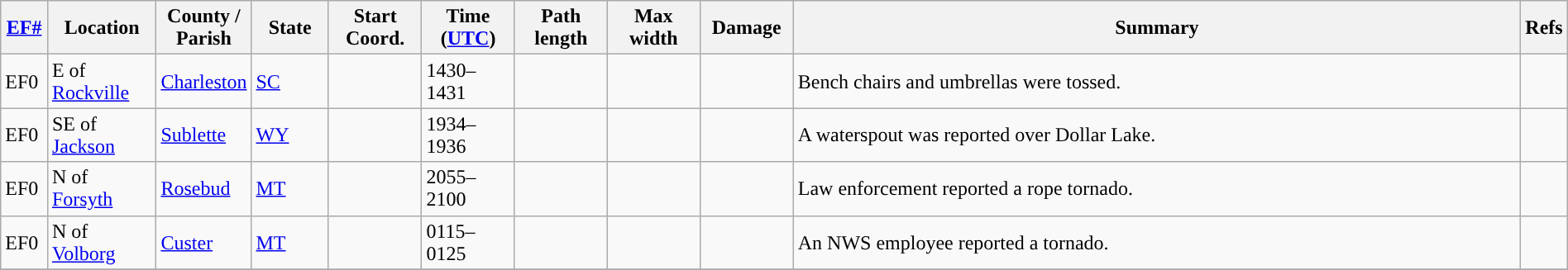<table class="wikitable sortable" style="width:100%;">
<tr>
<th scope="col" width="3%" align="center"><a href='#'>EF#</a></th>
<th scope="col" width="7%" align="center" class="unsortable">Location</th>
<th scope="col" width="6%" align="center" class="unsortable">County / Parish</th>
<th scope="col" width="5%" align="center">State</th>
<th scope="col" width="6%" class="unsortable" align="center">Start Coord.</th>
<th scope="col" width="6%" align="center">Time (<a href='#'>UTC</a>)</th>
<th scope="col" width="6%" align="center">Path length</th>
<th scope="col" width="6%" align="center">Max width</th>
<th scope="col" width="6%" align="center">Damage</th>
<th scope="col" width="48%" class="unsortable" align="center">Summary</th>
<th scope="col" width="48%" class="unsortable" align="center">Refs</th>
</tr>
<tr>
<td>EF0</td>
<td>E of <a href='#'>Rockville</a></td>
<td><a href='#'>Charleston</a></td>
<td><a href='#'>SC</a></td>
<td></td>
<td>1430–1431</td>
<td></td>
<td></td>
<td></td>
<td>Bench chairs and umbrellas were tossed.</td>
<td></td>
</tr>
<tr>
<td>EF0</td>
<td>SE of <a href='#'>Jackson</a></td>
<td><a href='#'>Sublette</a></td>
<td><a href='#'>WY</a></td>
<td></td>
<td>1934–1936</td>
<td></td>
<td></td>
<td></td>
<td>A waterspout was reported over Dollar Lake.</td>
<td></td>
</tr>
<tr>
<td>EF0</td>
<td>N of <a href='#'>Forsyth</a></td>
<td><a href='#'>Rosebud</a></td>
<td><a href='#'>MT</a></td>
<td></td>
<td>2055–2100</td>
<td></td>
<td></td>
<td></td>
<td>Law enforcement reported a rope tornado.</td>
<td></td>
</tr>
<tr>
<td>EF0</td>
<td>N of <a href='#'>Volborg</a></td>
<td><a href='#'>Custer</a></td>
<td><a href='#'>MT</a></td>
<td></td>
<td>0115–0125</td>
<td></td>
<td></td>
<td></td>
<td>An NWS employee reported a tornado.</td>
<td></td>
</tr>
<tr>
</tr>
</table>
